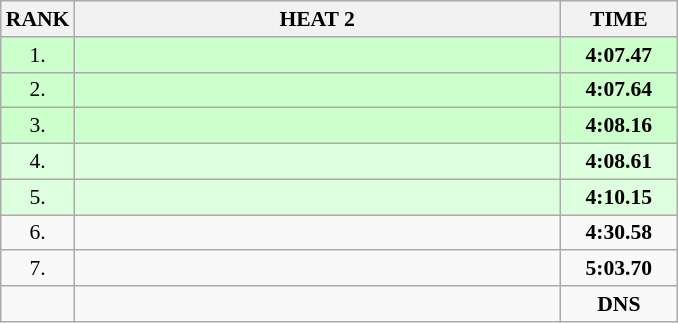<table class="wikitable" style="border-collapse: collapse; font-size: 90%;">
<tr>
<th>RANK</th>
<th style="width: 22em">HEAT 2</th>
<th style="width: 5em">TIME</th>
</tr>
<tr style="background:#ccffcc;">
<td align="center">1.</td>
<td></td>
<td align="center"><strong>4:07.47</strong></td>
</tr>
<tr style="background:#ccffcc;">
<td align="center">2.</td>
<td></td>
<td align="center"><strong>4:07.64</strong></td>
</tr>
<tr style="background:#ccffcc;">
<td align="center">3.</td>
<td></td>
<td align="center"><strong>4:08.16</strong></td>
</tr>
<tr style="background:#ddffdd;">
<td align="center">4.</td>
<td></td>
<td align="center"><strong>4:08.61</strong></td>
</tr>
<tr style="background:#ddffdd;">
<td align="center">5.</td>
<td></td>
<td align="center"><strong>4:10.15</strong></td>
</tr>
<tr>
<td align="center">6.</td>
<td></td>
<td align="center"><strong>4:30.58</strong></td>
</tr>
<tr>
<td align="center">7.</td>
<td></td>
<td align="center"><strong>5:03.70</strong></td>
</tr>
<tr>
<td align="center"></td>
<td></td>
<td align="center"><strong>DNS</strong></td>
</tr>
</table>
